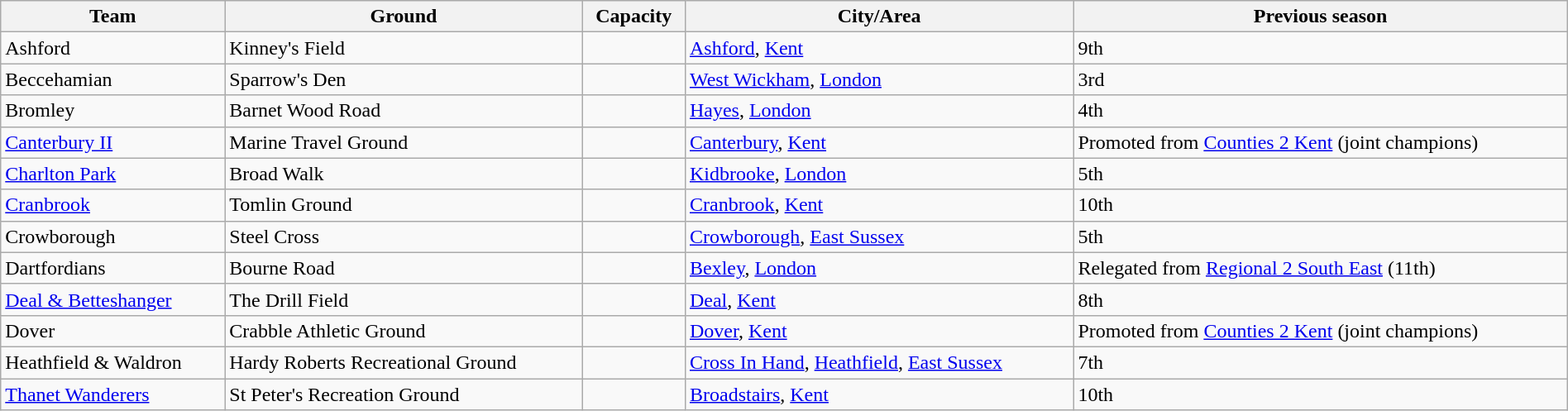<table class="wikitable sortable" width=100%>
<tr>
<th>Team</th>
<th>Ground</th>
<th>Capacity</th>
<th>City/Area</th>
<th>Previous season</th>
</tr>
<tr>
<td>Ashford</td>
<td>Kinney's Field</td>
<td></td>
<td><a href='#'>Ashford</a>, <a href='#'>Kent</a></td>
<td>9th</td>
</tr>
<tr>
<td>Beccehamian</td>
<td>Sparrow's Den</td>
<td></td>
<td><a href='#'>West Wickham</a>, <a href='#'>London</a></td>
<td>3rd</td>
</tr>
<tr>
<td>Bromley</td>
<td>Barnet Wood Road</td>
<td></td>
<td><a href='#'>Hayes</a>, <a href='#'>London</a></td>
<td>4th</td>
</tr>
<tr>
<td><a href='#'>Canterbury II</a></td>
<td>Marine Travel Ground</td>
<td></td>
<td><a href='#'>Canterbury</a>, <a href='#'>Kent</a></td>
<td>Promoted from <a href='#'>Counties 2 Kent</a> (joint champions)</td>
</tr>
<tr>
<td><a href='#'>Charlton Park</a></td>
<td>Broad Walk</td>
<td></td>
<td><a href='#'>Kidbrooke</a>, <a href='#'>London</a></td>
<td>5th</td>
</tr>
<tr>
<td><a href='#'>Cranbrook</a></td>
<td>Tomlin Ground</td>
<td></td>
<td><a href='#'>Cranbrook</a>, <a href='#'>Kent</a></td>
<td>10th</td>
</tr>
<tr>
<td>Crowborough</td>
<td>Steel Cross</td>
<td></td>
<td><a href='#'>Crowborough</a>, <a href='#'>East Sussex</a></td>
<td>5th</td>
</tr>
<tr>
<td>Dartfordians</td>
<td>Bourne Road</td>
<td></td>
<td><a href='#'>Bexley</a>, <a href='#'>London</a></td>
<td>Relegated from <a href='#'>Regional 2 South East</a> (11th)</td>
</tr>
<tr>
<td><a href='#'>Deal & Betteshanger</a></td>
<td>The Drill Field</td>
<td></td>
<td><a href='#'>Deal</a>, <a href='#'>Kent</a></td>
<td>8th</td>
</tr>
<tr>
<td>Dover</td>
<td>Crabble Athletic Ground</td>
<td></td>
<td><a href='#'>Dover</a>, <a href='#'>Kent</a></td>
<td>Promoted from <a href='#'>Counties 2 Kent</a> (joint champions)</td>
</tr>
<tr>
<td>Heathfield & Waldron</td>
<td>Hardy Roberts Recreational Ground</td>
<td></td>
<td><a href='#'>Cross In Hand</a>, <a href='#'>Heathfield</a>, <a href='#'>East Sussex</a></td>
<td>7th</td>
</tr>
<tr>
<td><a href='#'>Thanet Wanderers</a></td>
<td>St Peter's Recreation Ground</td>
<td></td>
<td><a href='#'>Broadstairs</a>, <a href='#'>Kent</a></td>
<td>10th</td>
</tr>
</table>
